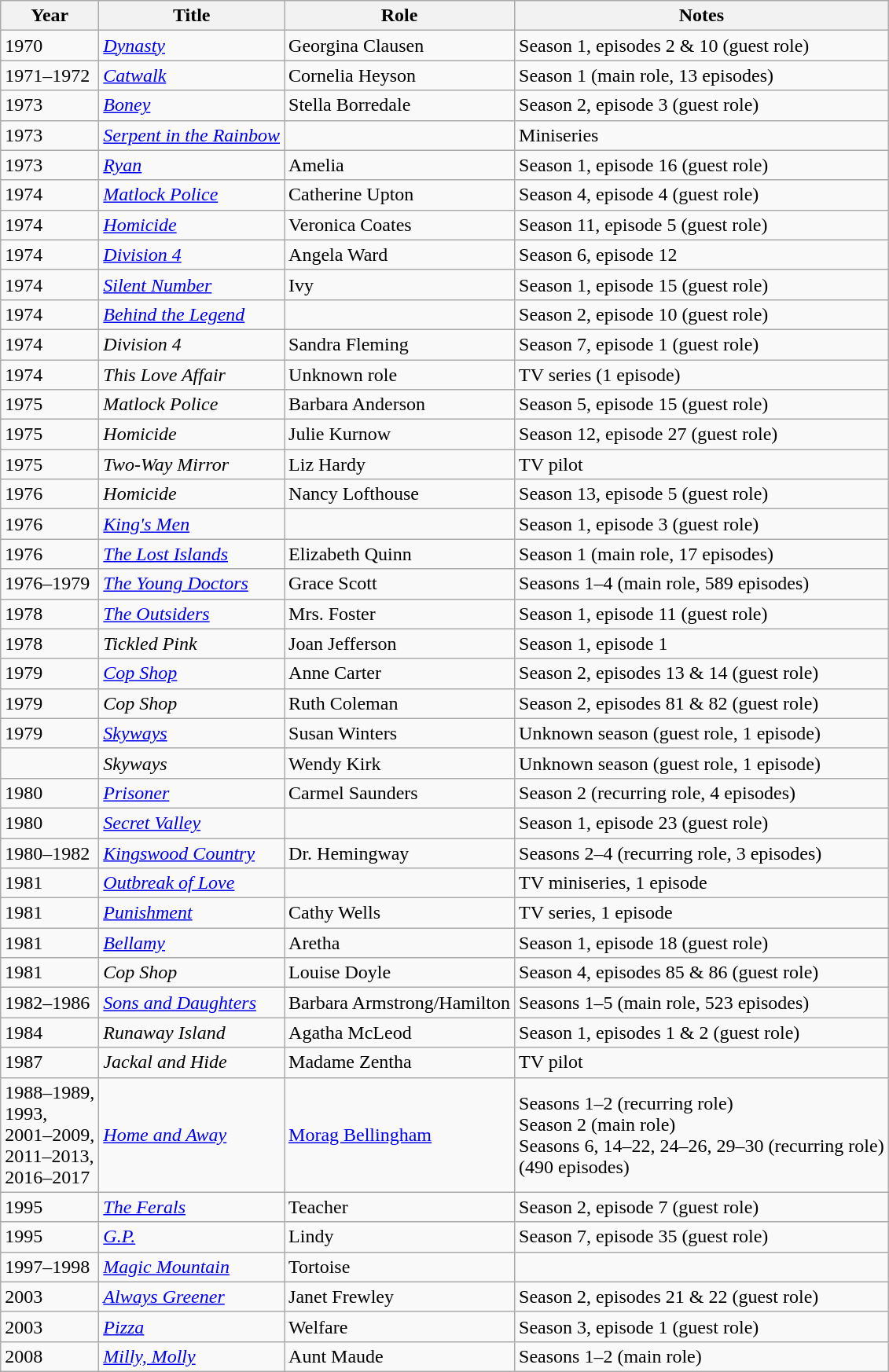<table class="wikitable sortable">
<tr>
<th>Year</th>
<th>Title</th>
<th>Role</th>
<th class="unsortable">Notes</th>
</tr>
<tr>
<td>1970</td>
<td><em><a href='#'>Dynasty</a></em></td>
<td>Georgina Clausen</td>
<td>Season 1, episodes 2 & 10 (guest role)</td>
</tr>
<tr>
<td>1971–1972</td>
<td><em><a href='#'>Catwalk</a></em></td>
<td>Cornelia Heyson</td>
<td>Season 1 (main role, 13 episodes)</td>
</tr>
<tr>
<td>1973</td>
<td><em><a href='#'>Boney</a></em></td>
<td>Stella Borredale</td>
<td>Season 2, episode 3 (guest role)</td>
</tr>
<tr>
<td>1973</td>
<td><em><a href='#'>Serpent in the Rainbow</a></em></td>
<td></td>
<td>Miniseries</td>
</tr>
<tr>
<td>1973</td>
<td><em><a href='#'>Ryan</a></em></td>
<td>Amelia</td>
<td>Season 1, episode 16 (guest role)</td>
</tr>
<tr>
<td>1974</td>
<td><em><a href='#'>Matlock Police</a></em></td>
<td>Catherine Upton</td>
<td>Season 4, episode 4 (guest role)</td>
</tr>
<tr>
<td>1974</td>
<td><em><a href='#'>Homicide</a></em></td>
<td>Veronica Coates</td>
<td>Season 11, episode 5 (guest role)</td>
</tr>
<tr>
<td>1974</td>
<td><em><a href='#'>Division 4</a></em></td>
<td>Angela Ward</td>
<td>Season 6, episode 12</td>
</tr>
<tr>
<td>1974</td>
<td><em><a href='#'>Silent Number</a></em></td>
<td>Ivy</td>
<td>Season 1, episode 15 (guest role)</td>
</tr>
<tr>
<td>1974</td>
<td><em><a href='#'>Behind the Legend</a></em></td>
<td></td>
<td>Season 2, episode 10 (guest role)</td>
</tr>
<tr>
<td>1974</td>
<td><em>Division 4</em></td>
<td>Sandra Fleming</td>
<td>Season 7, episode 1 (guest role)</td>
</tr>
<tr>
<td>1974</td>
<td><em>This Love Affair</em></td>
<td>Unknown role</td>
<td>TV series (1 episode)</td>
</tr>
<tr>
<td>1975</td>
<td><em>Matlock Police</em></td>
<td>Barbara Anderson</td>
<td>Season 5, episode 15 (guest role)</td>
</tr>
<tr>
<td>1975</td>
<td><em>Homicide</em></td>
<td>Julie Kurnow</td>
<td>Season 12, episode 27 (guest role)</td>
</tr>
<tr>
<td>1975</td>
<td><em>Two-Way Mirror</em></td>
<td>Liz Hardy</td>
<td>TV pilot</td>
</tr>
<tr>
<td>1976</td>
<td><em>Homicide</em></td>
<td>Nancy Lofthouse</td>
<td>Season 13, episode 5 (guest role)</td>
</tr>
<tr>
<td>1976</td>
<td><em><a href='#'>King's Men</a></em></td>
<td></td>
<td>Season 1, episode 3 (guest role)</td>
</tr>
<tr>
<td>1976</td>
<td><em><a href='#'>The Lost Islands</a></em></td>
<td>Elizabeth Quinn</td>
<td>Season 1 (main role, 17 episodes)</td>
</tr>
<tr>
<td>1976–1979</td>
<td><em><a href='#'>The Young Doctors</a></em></td>
<td>Grace Scott</td>
<td>Seasons 1–4 (main role, 589 episodes)</td>
</tr>
<tr>
<td>1978</td>
<td><em><a href='#'>The Outsiders</a></em></td>
<td>Mrs. Foster</td>
<td>Season 1, episode 11 (guest role)</td>
</tr>
<tr>
<td>1978</td>
<td><em>Tickled Pink</em></td>
<td>Joan Jefferson</td>
<td>Season 1, episode 1</td>
</tr>
<tr>
<td>1979</td>
<td><em><a href='#'>Cop Shop</a></em></td>
<td>Anne Carter</td>
<td>Season 2, episodes 13 & 14 (guest role)</td>
</tr>
<tr>
<td>1979</td>
<td><em>Cop Shop</em></td>
<td>Ruth Coleman</td>
<td>Season 2, episodes 81 & 82 (guest role)</td>
</tr>
<tr>
<td>1979</td>
<td><em><a href='#'>Skyways</a></em></td>
<td>Susan Winters</td>
<td>Unknown season (guest role, 1 episode)</td>
</tr>
<tr>
<td></td>
<td><em>Skyways</em></td>
<td>Wendy Kirk</td>
<td>Unknown season (guest role, 1 episode)</td>
</tr>
<tr>
<td>1980</td>
<td><em><a href='#'>Prisoner</a></em></td>
<td>Carmel Saunders</td>
<td>Season 2 (recurring role, 4 episodes)</td>
</tr>
<tr>
<td>1980</td>
<td><em><a href='#'>Secret Valley</a></em></td>
<td></td>
<td>Season 1, episode 23 (guest role)</td>
</tr>
<tr>
<td>1980–1982</td>
<td><em><a href='#'>Kingswood Country</a></em></td>
<td>Dr. Hemingway</td>
<td>Seasons 2–4 (recurring role, 3 episodes)</td>
</tr>
<tr>
<td>1981</td>
<td><em><a href='#'>Outbreak of Love</a></em></td>
<td></td>
<td>TV miniseries, 1 episode</td>
</tr>
<tr>
<td>1981</td>
<td><em><a href='#'>Punishment</a></em></td>
<td>Cathy Wells</td>
<td>TV series, 1 episode</td>
</tr>
<tr>
<td>1981</td>
<td><em><a href='#'>Bellamy</a></em></td>
<td>Aretha</td>
<td>Season 1, episode 18 (guest role)</td>
</tr>
<tr>
<td>1981</td>
<td><em>Cop Shop</em></td>
<td>Louise Doyle</td>
<td>Season 4, episodes 85 & 86 (guest role)</td>
</tr>
<tr>
<td>1982–1986</td>
<td><em><a href='#'>Sons and Daughters</a></em></td>
<td>Barbara Armstrong/Hamilton</td>
<td>Seasons 1–5 (main role, 523 episodes)</td>
</tr>
<tr>
<td>1984</td>
<td><em>Runaway Island</em></td>
<td>Agatha McLeod</td>
<td>Season 1, episodes 1 & 2 (guest role)</td>
</tr>
<tr>
<td>1987</td>
<td><em>Jackal and Hide</em></td>
<td>Madame Zentha</td>
<td>TV pilot</td>
</tr>
<tr>
<td>1988–1989,<br>1993,<br>2001–2009,<br>2011–2013,<br>2016–2017</td>
<td><em><a href='#'>Home and Away</a></em></td>
<td><a href='#'>Morag Bellingham</a></td>
<td>Seasons 1–2 (recurring role)<br>Season 2 (main role)<br>Seasons 6, 14–22, 24–26, 29–30 (recurring role)<br>(490 episodes)</td>
</tr>
<tr>
<td>1995</td>
<td><em><a href='#'>The Ferals</a></em></td>
<td>Teacher</td>
<td>Season 2, episode 7 (guest role)</td>
</tr>
<tr>
<td>1995</td>
<td><em><a href='#'>G.P.</a></em></td>
<td>Lindy</td>
<td>Season 7, episode 35 (guest role)</td>
</tr>
<tr>
<td>1997–1998</td>
<td><em><a href='#'>Magic Mountain</a></em></td>
<td>Tortoise </td>
<td></td>
</tr>
<tr>
<td>2003</td>
<td><em><a href='#'>Always Greener</a></em></td>
<td>Janet Frewley</td>
<td>Season 2, episodes 21 & 22 (guest role)</td>
</tr>
<tr>
<td>2003</td>
<td><em><a href='#'>Pizza</a></em></td>
<td>Welfare</td>
<td>Season 3, episode 1 (guest role)</td>
</tr>
<tr>
<td>2008</td>
<td><em><a href='#'>Milly, Molly</a></em></td>
<td>Aunt Maude </td>
<td>Seasons 1–2 (main role)</td>
</tr>
</table>
